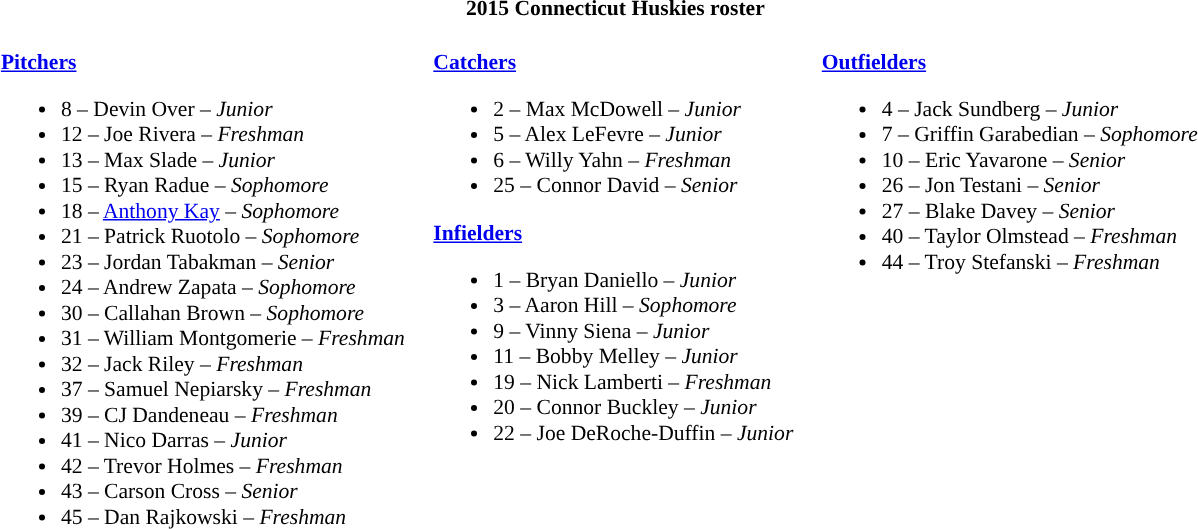<table class="toccolours" style="border-collapse:collapse; font-size:90%;">
<tr>
<th colspan="9">2015 Connecticut Huskies roster</th>
</tr>
<tr>
</tr>
<tr>
<td width="03"> </td>
<td valign="top"><br><strong><a href='#'>Pitchers</a></strong><ul><li>8 – Devin Over – <em> Junior</em></li><li>12 – Joe Rivera – <em>Freshman</em></li><li>13 – Max Slade – <em> Junior</em></li><li>15 – Ryan Radue – <em> Sophomore</em></li><li>18 – <a href='#'>Anthony Kay</a> – <em>Sophomore</em></li><li>21 – Patrick Ruotolo – <em>Sophomore</em></li><li>23 – Jordan Tabakman – <em> Senior</em></li><li>24 – Andrew Zapata – <em>Sophomore</em></li><li>30 – Callahan Brown – <em> Sophomore</em></li><li>31 – William Montgomerie – <em>Freshman</em></li><li>32 – Jack Riley – <em>Freshman</em></li><li>37 – Samuel Nepiarsky – <em> Freshman</em></li><li>39 – CJ Dandeneau – <em>Freshman</em></li><li>41 – Nico Darras – <em>Junior</em></li><li>42 – Trevor Holmes – <em> Freshman</em></li><li>43 – Carson Cross – <em> Senior</em></li><li>45 – Dan Rajkowski – <em>Freshman</em></li></ul></td>
<td width="15"> </td>
<td valign="top"><br><strong><a href='#'>Catchers</a></strong><ul><li>2 – Max McDowell – <em>Junior</em></li><li>5 – Alex LeFevre – <em>Junior</em></li><li>6 – Willy Yahn – <em>Freshman</em></li><li>25 – Connor David – <em>Senior</em></li></ul><strong><a href='#'>Infielders</a></strong><ul><li>1 – Bryan Daniello – <em>Junior</em></li><li>3 – Aaron Hill – <em>Sophomore</em></li><li>9 – Vinny Siena – <em>Junior</em></li><li>11 – Bobby Melley – <em>Junior</em></li><li>19 – Nick Lamberti – <em>Freshman</em></li><li>20 – Connor Buckley – <em>Junior</em></li><li>22 – Joe DeRoche-Duffin – <em>Junior</em></li></ul></td>
<td width="15"> </td>
<td valign="top"><br><strong><a href='#'>Outfielders</a></strong><ul><li>4 – Jack Sundberg – <em>Junior</em></li><li>7 – Griffin Garabedian – <em>Sophomore</em></li><li>10 – Eric Yavarone – <em>Senior</em></li><li>26 – Jon Testani – <em>Senior</em></li><li>27 – Blake Davey – <em>Senior</em></li><li>40 – Taylor Olmstead – <em> Freshman</em></li><li>44 – Troy Stefanski – <em>Freshman</em></li></ul></td>
<td width="25"> </td>
</tr>
</table>
